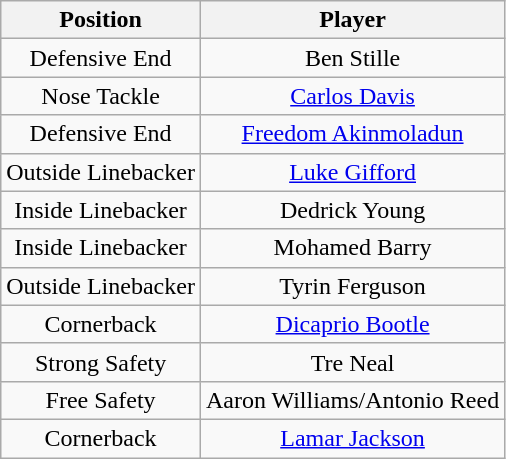<table class="wikitable" style="text-align: center;">
<tr>
<th>Position</th>
<th>Player</th>
</tr>
<tr>
<td>Defensive End</td>
<td>Ben Stille</td>
</tr>
<tr>
<td>Nose Tackle</td>
<td><a href='#'>Carlos Davis</a></td>
</tr>
<tr>
<td>Defensive End</td>
<td><a href='#'>Freedom Akinmoladun</a></td>
</tr>
<tr>
<td>Outside Linebacker</td>
<td><a href='#'>Luke Gifford</a></td>
</tr>
<tr>
<td>Inside Linebacker</td>
<td>Dedrick Young</td>
</tr>
<tr>
<td>Inside Linebacker</td>
<td>Mohamed Barry</td>
</tr>
<tr>
<td>Outside Linebacker</td>
<td>Tyrin Ferguson</td>
</tr>
<tr>
<td>Cornerback</td>
<td><a href='#'>Dicaprio Bootle</a></td>
</tr>
<tr>
<td>Strong Safety</td>
<td>Tre Neal</td>
</tr>
<tr>
<td>Free Safety</td>
<td>Aaron Williams/Antonio Reed</td>
</tr>
<tr>
<td>Cornerback</td>
<td><a href='#'>Lamar Jackson</a></td>
</tr>
</table>
